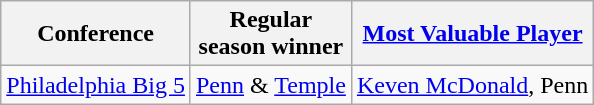<table class="wikitable" style="text-align:center;">
<tr>
<th>Conference</th>
<th>Regular <br> season winner</th>
<th><a href='#'>Most Valuable Player</a></th>
</tr>
<tr>
<td><a href='#'>Philadelphia Big 5</a></td>
<td><a href='#'>Penn</a> & <a href='#'>Temple</a></td>
<td><a href='#'>Keven McDonald</a>, Penn</td>
</tr>
</table>
